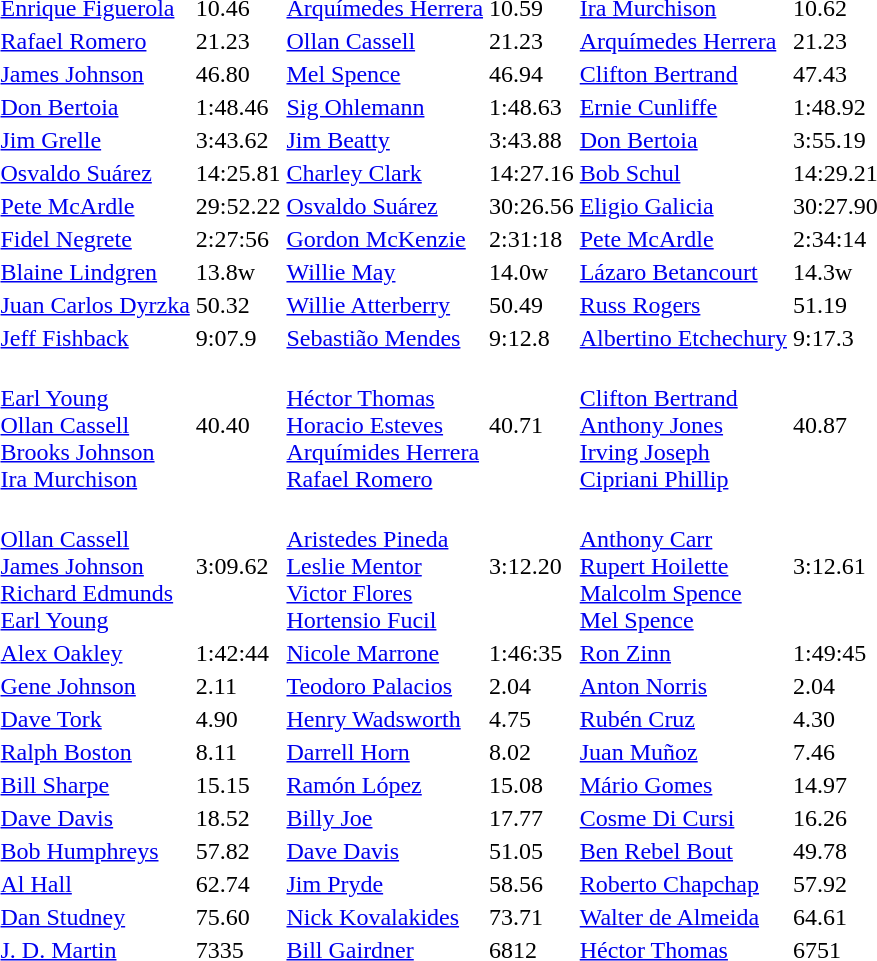<table>
<tr>
<td></td>
<td><a href='#'>Enrique Figuerola</a><br> </td>
<td>10.46</td>
<td><a href='#'>Arquímedes Herrera</a><br> </td>
<td>10.59</td>
<td><a href='#'>Ira Murchison</a><br> </td>
<td>10.62</td>
</tr>
<tr>
<td></td>
<td><a href='#'>Rafael Romero</a><br> </td>
<td>21.23</td>
<td><a href='#'>Ollan Cassell</a><br> </td>
<td>21.23</td>
<td><a href='#'>Arquímedes Herrera</a><br> </td>
<td>21.23</td>
</tr>
<tr>
<td></td>
<td><a href='#'>James Johnson</a><br> </td>
<td>46.80</td>
<td><a href='#'>Mel Spence</a><br> </td>
<td>46.94</td>
<td><a href='#'>Clifton Bertrand</a><br> </td>
<td>47.43</td>
</tr>
<tr>
<td></td>
<td><a href='#'>Don Bertoia</a><br> </td>
<td>1:48.46</td>
<td><a href='#'>Sig Ohlemann</a><br> </td>
<td>1:48.63</td>
<td><a href='#'>Ernie Cunliffe</a><br> </td>
<td>1:48.92</td>
</tr>
<tr>
<td></td>
<td><a href='#'>Jim Grelle</a><br> </td>
<td>3:43.62</td>
<td><a href='#'>Jim Beatty</a><br> </td>
<td>3:43.88</td>
<td><a href='#'>Don Bertoia</a><br> </td>
<td>3:55.19</td>
</tr>
<tr>
<td></td>
<td><a href='#'>Osvaldo Suárez</a><br> </td>
<td>14:25.81</td>
<td><a href='#'>Charley Clark</a><br> </td>
<td>14:27.16</td>
<td><a href='#'>Bob Schul</a><br> </td>
<td>14:29.21</td>
</tr>
<tr>
<td></td>
<td><a href='#'>Pete McArdle</a><br> </td>
<td>29:52.22</td>
<td><a href='#'>Osvaldo Suárez</a><br> </td>
<td>30:26.56</td>
<td><a href='#'>Eligio Galicia</a><br> </td>
<td>30:27.90</td>
</tr>
<tr>
<td></td>
<td><a href='#'>Fidel Negrete</a><br> </td>
<td>2:27:56</td>
<td><a href='#'>Gordon McKenzie</a><br> </td>
<td>2:31:18</td>
<td><a href='#'>Pete McArdle</a><br> </td>
<td>2:34:14</td>
</tr>
<tr>
<td></td>
<td><a href='#'>Blaine Lindgren</a><br> </td>
<td>13.8w</td>
<td><a href='#'>Willie May</a><br> </td>
<td>14.0w</td>
<td><a href='#'>Lázaro Betancourt</a><br> </td>
<td>14.3w</td>
</tr>
<tr>
<td></td>
<td><a href='#'>Juan Carlos Dyrzka</a><br> </td>
<td>50.32</td>
<td><a href='#'>Willie Atterberry</a><br> </td>
<td>50.49</td>
<td><a href='#'>Russ Rogers</a><br> </td>
<td>51.19</td>
</tr>
<tr>
<td></td>
<td><a href='#'>Jeff Fishback</a><br> </td>
<td>9:07.9</td>
<td><a href='#'>Sebastião Mendes</a><br> </td>
<td>9:12.8</td>
<td><a href='#'>Albertino Etchechury</a><br> </td>
<td>9:17.3</td>
</tr>
<tr>
<td></td>
<td><br><a href='#'>Earl Young</a><br><a href='#'>Ollan Cassell</a><br><a href='#'>Brooks Johnson</a><br><a href='#'>Ira Murchison</a></td>
<td>40.40</td>
<td><br><a href='#'>Héctor Thomas</a><br><a href='#'>Horacio Esteves</a><br><a href='#'>Arquímides Herrera</a><br><a href='#'>Rafael Romero</a></td>
<td>40.71</td>
<td><br><a href='#'>Clifton Bertrand</a><br><a href='#'>Anthony Jones</a><br><a href='#'>Irving Joseph</a><br><a href='#'>Cipriani Phillip</a></td>
<td>40.87</td>
</tr>
<tr>
<td></td>
<td><br><a href='#'>Ollan Cassell</a><br><a href='#'>James Johnson</a><br><a href='#'>Richard Edmunds</a><br><a href='#'>Earl Young</a></td>
<td>3:09.62</td>
<td><br><a href='#'>Aristedes Pineda</a><br><a href='#'>Leslie Mentor</a><br><a href='#'>Victor Flores</a><br><a href='#'>Hortensio Fucil</a></td>
<td>3:12.20</td>
<td><br><a href='#'>Anthony Carr</a><br><a href='#'>Rupert Hoilette</a><br><a href='#'>Malcolm Spence</a><br><a href='#'>Mel Spence</a></td>
<td>3:12.61</td>
</tr>
<tr>
<td></td>
<td><a href='#'>Alex Oakley</a><br> </td>
<td>1:42:44</td>
<td><a href='#'>Nicole Marrone</a><br> </td>
<td>1:46:35</td>
<td><a href='#'>Ron Zinn</a><br> </td>
<td>1:49:45</td>
</tr>
<tr>
<td></td>
<td><a href='#'>Gene Johnson</a><br> </td>
<td>2.11</td>
<td><a href='#'>Teodoro Palacios</a><br> </td>
<td>2.04</td>
<td><a href='#'>Anton Norris</a><br> </td>
<td>2.04</td>
</tr>
<tr>
<td></td>
<td><a href='#'>Dave Tork</a><br> </td>
<td>4.90</td>
<td><a href='#'>Henry Wadsworth</a><br> </td>
<td>4.75</td>
<td><a href='#'>Rubén Cruz</a><br> </td>
<td>4.30</td>
</tr>
<tr>
<td></td>
<td><a href='#'>Ralph Boston</a><br> </td>
<td>8.11</td>
<td><a href='#'>Darrell Horn</a><br> </td>
<td>8.02</td>
<td><a href='#'>Juan Muñoz</a><br> </td>
<td>7.46</td>
</tr>
<tr>
<td></td>
<td><a href='#'>Bill Sharpe</a><br> </td>
<td>15.15</td>
<td><a href='#'>Ramón López</a><br> </td>
<td>15.08</td>
<td><a href='#'>Mário Gomes</a><br> </td>
<td>14.97</td>
</tr>
<tr>
<td></td>
<td><a href='#'>Dave Davis</a><br> </td>
<td>18.52</td>
<td><a href='#'>Billy Joe</a><br> </td>
<td>17.77</td>
<td><a href='#'>Cosme Di Cursi</a><br> </td>
<td>16.26</td>
</tr>
<tr>
<td></td>
<td><a href='#'>Bob Humphreys</a><br> </td>
<td>57.82</td>
<td><a href='#'>Dave Davis</a><br> </td>
<td>51.05</td>
<td><a href='#'>Ben Rebel Bout</a><br> </td>
<td>49.78</td>
</tr>
<tr>
<td></td>
<td><a href='#'>Al Hall</a><br> </td>
<td>62.74</td>
<td><a href='#'>Jim Pryde</a><br> </td>
<td>58.56</td>
<td><a href='#'>Roberto Chapchap</a><br> </td>
<td>57.92</td>
</tr>
<tr>
<td></td>
<td><a href='#'>Dan Studney</a><br> </td>
<td>75.60</td>
<td><a href='#'>Nick Kovalakides</a><br> </td>
<td>73.71</td>
<td><a href='#'>Walter de Almeida</a><br> </td>
<td>64.61</td>
</tr>
<tr>
<td></td>
<td><a href='#'>J. D. Martin</a><br> </td>
<td>7335</td>
<td><a href='#'>Bill Gairdner</a><br> </td>
<td>6812</td>
<td><a href='#'>Héctor Thomas</a><br> </td>
<td>6751</td>
</tr>
</table>
